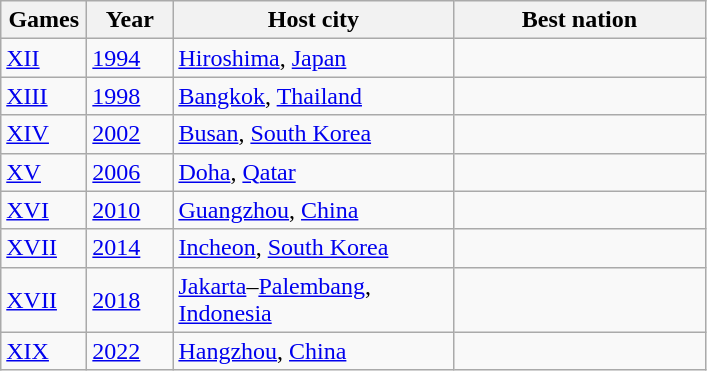<table class=wikitable>
<tr>
<th width=50>Games</th>
<th width=50>Year</th>
<th width=180>Host city</th>
<th width=160>Best nation</th>
</tr>
<tr>
<td><a href='#'>XII</a></td>
<td><a href='#'>1994</a></td>
<td><a href='#'>Hiroshima</a>, <a href='#'>Japan</a></td>
<td></td>
</tr>
<tr>
<td><a href='#'>XIII</a></td>
<td><a href='#'>1998</a></td>
<td><a href='#'>Bangkok</a>, <a href='#'>Thailand</a></td>
<td></td>
</tr>
<tr>
<td><a href='#'>XIV</a></td>
<td><a href='#'>2002</a></td>
<td><a href='#'>Busan</a>, <a href='#'>South Korea</a></td>
<td></td>
</tr>
<tr>
<td><a href='#'>XV</a></td>
<td><a href='#'>2006</a></td>
<td><a href='#'>Doha</a>, <a href='#'>Qatar</a></td>
<td></td>
</tr>
<tr>
<td><a href='#'>XVI</a></td>
<td><a href='#'>2010</a></td>
<td><a href='#'>Guangzhou</a>, <a href='#'>China</a></td>
<td></td>
</tr>
<tr>
<td><a href='#'>XVII</a></td>
<td><a href='#'>2014</a></td>
<td><a href='#'>Incheon</a>, <a href='#'>South Korea</a></td>
<td></td>
</tr>
<tr>
<td><a href='#'>XVII</a></td>
<td><a href='#'>2018</a></td>
<td><a href='#'>Jakarta</a>–<a href='#'>Palembang</a>, <a href='#'>Indonesia</a></td>
<td></td>
</tr>
<tr>
<td><a href='#'>XIX</a></td>
<td><a href='#'>2022</a></td>
<td><a href='#'>Hangzhou</a>, <a href='#'>China</a></td>
<td></td>
</tr>
</table>
